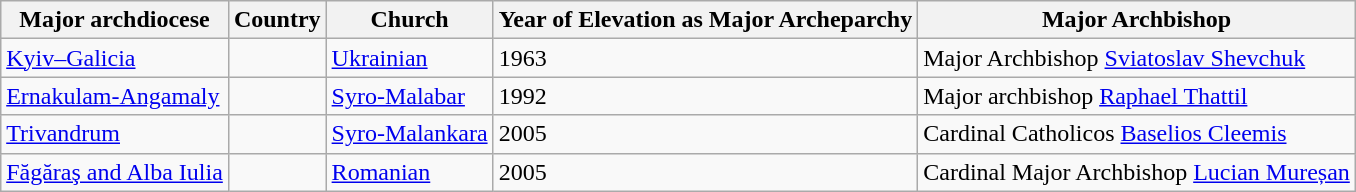<table class="wikitable" style="margin:0 auto 0 auto">
<tr>
<th scope="col">Major archdiocese</th>
<th scope="col">Country</th>
<th scope="col">Church</th>
<th scope="col">Year of Elevation as Major Archeparchy</th>
<th scope="col">Major Archbishop</th>
</tr>
<tr>
<td><a href='#'>Kyiv–Galicia</a></td>
<td></td>
<td><a href='#'>Ukrainian</a></td>
<td>1963</td>
<td>Major Archbishop <a href='#'>Sviatoslav Shevchuk</a></td>
</tr>
<tr>
<td><a href='#'>Ernakulam-Angamaly</a></td>
<td></td>
<td><a href='#'>Syro-Malabar</a></td>
<td>1992</td>
<td>Major archbishop <a href='#'>Raphael Thattil</a></td>
</tr>
<tr>
<td><a href='#'>Trivandrum</a></td>
<td></td>
<td><a href='#'>Syro-Malankara</a></td>
<td>2005</td>
<td>Cardinal Catholicos <a href='#'>Baselios Cleemis</a></td>
</tr>
<tr>
<td><a href='#'>Făgăraş and Alba Iulia</a></td>
<td></td>
<td><a href='#'>Romanian</a></td>
<td>2005</td>
<td>Cardinal Major Archbishop <a href='#'>Lucian Mureșan</a></td>
</tr>
</table>
